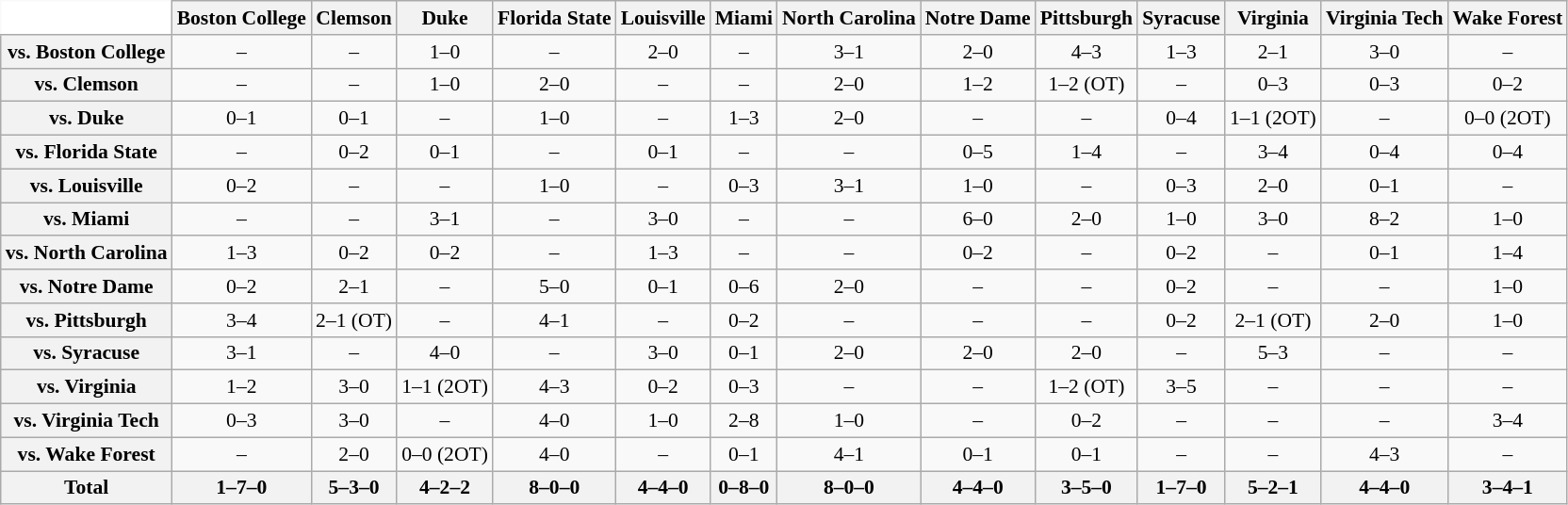<table class="wikitable" style="white-space:nowrap;font-size:90%;">
<tr>
<th colspan=1 style="background:white; border-top-style:hidden; border-left-style:hidden;"   width=75> </th>
<th style=>Boston College</th>
<th style=>Clemson</th>
<th style=>Duke</th>
<th style=>Florida State</th>
<th style=>Louisville</th>
<th style=>Miami</th>
<th style=>North Carolina</th>
<th style=>Notre Dame</th>
<th style=>Pittsburgh</th>
<th style=>Syracuse</th>
<th style=>Virginia</th>
<th style=>Virginia Tech</th>
<th style=>Wake Forest</th>
</tr>
<tr style="text-align:center;">
<th>vs. Boston College</th>
<td>–</td>
<td>–</td>
<td>1–0</td>
<td>–</td>
<td>2–0</td>
<td>–</td>
<td>3–1</td>
<td>2–0</td>
<td>4–3</td>
<td>1–3</td>
<td>2–1</td>
<td>3–0</td>
<td>–</td>
</tr>
<tr style="text-align:center;">
<th>vs. Clemson</th>
<td>–</td>
<td>–</td>
<td>1–0</td>
<td>2–0</td>
<td>–</td>
<td>–</td>
<td>2–0</td>
<td>1–2</td>
<td>1–2 (OT)</td>
<td>–</td>
<td>0–3</td>
<td>0–3</td>
<td>0–2</td>
</tr>
<tr style="text-align:center;">
<th>vs. Duke</th>
<td>0–1</td>
<td>0–1</td>
<td>–</td>
<td>1–0</td>
<td>–</td>
<td>1–3</td>
<td>2–0</td>
<td>–</td>
<td>–</td>
<td>0–4</td>
<td>1–1 (2OT)</td>
<td>–</td>
<td>0–0 (2OT)</td>
</tr>
<tr style="text-align:center;">
<th>vs. Florida State</th>
<td>–</td>
<td>0–2</td>
<td>0–1</td>
<td>–</td>
<td>0–1</td>
<td>–</td>
<td>–</td>
<td>0–5</td>
<td>1–4</td>
<td>–</td>
<td>3–4</td>
<td>0–4</td>
<td>0–4</td>
</tr>
<tr style="text-align:center;">
<th>vs. Louisville</th>
<td>0–2</td>
<td>–</td>
<td>–</td>
<td>1–0</td>
<td>–</td>
<td>0–3</td>
<td>3–1</td>
<td>1–0</td>
<td>–</td>
<td>0–3</td>
<td>2–0</td>
<td>0–1</td>
<td>–</td>
</tr>
<tr style="text-align:center;">
<th>vs. Miami</th>
<td>–</td>
<td>–</td>
<td>3–1</td>
<td>–</td>
<td>3–0</td>
<td>–</td>
<td>–</td>
<td>6–0</td>
<td>2–0</td>
<td>1–0</td>
<td>3–0</td>
<td>8–2</td>
<td>1–0</td>
</tr>
<tr style="text-align:center;">
<th>vs. North Carolina</th>
<td>1–3</td>
<td>0–2</td>
<td>0–2</td>
<td>–</td>
<td>1–3</td>
<td>–</td>
<td>–</td>
<td>0–2</td>
<td>–</td>
<td>0–2</td>
<td>–</td>
<td>0–1</td>
<td>1–4</td>
</tr>
<tr style="text-align:center;">
<th>vs. Notre Dame</th>
<td>0–2</td>
<td>2–1</td>
<td>–</td>
<td>5–0</td>
<td>0–1</td>
<td>0–6</td>
<td>2–0</td>
<td>–</td>
<td>–</td>
<td>0–2</td>
<td>–</td>
<td>–</td>
<td>1–0</td>
</tr>
<tr style="text-align:center;">
<th>vs. Pittsburgh</th>
<td>3–4</td>
<td>2–1 (OT)</td>
<td>–</td>
<td>4–1</td>
<td>–</td>
<td>0–2</td>
<td>–</td>
<td>–</td>
<td>–</td>
<td>0–2</td>
<td>2–1 (OT)</td>
<td>2–0</td>
<td>1–0</td>
</tr>
<tr style="text-align:center;">
<th>vs. Syracuse</th>
<td>3–1</td>
<td>–</td>
<td>4–0</td>
<td>–</td>
<td>3–0</td>
<td>0–1</td>
<td>2–0</td>
<td>2–0</td>
<td>2–0</td>
<td>–</td>
<td>5–3</td>
<td>–</td>
<td>–</td>
</tr>
<tr style="text-align:center;">
<th>vs. Virginia</th>
<td>1–2</td>
<td>3–0</td>
<td>1–1 (2OT)</td>
<td>4–3</td>
<td>0–2</td>
<td>0–3</td>
<td>–</td>
<td>–</td>
<td>1–2 (OT)</td>
<td>3–5</td>
<td>–</td>
<td>–</td>
<td>–</td>
</tr>
<tr style="text-align:center;">
<th>vs. Virginia Tech</th>
<td>0–3</td>
<td>3–0</td>
<td>–</td>
<td>4–0</td>
<td>1–0</td>
<td>2–8</td>
<td>1–0</td>
<td>–</td>
<td>0–2</td>
<td>–</td>
<td>–</td>
<td>–</td>
<td>3–4</td>
</tr>
<tr style="text-align:center;">
<th>vs. Wake Forest</th>
<td>–</td>
<td>2–0</td>
<td>0–0 (2OT)</td>
<td>4–0</td>
<td>–</td>
<td>0–1</td>
<td>4–1</td>
<td>0–1</td>
<td>0–1</td>
<td>–</td>
<td>–</td>
<td>4–3</td>
<td>–<br></td>
</tr>
<tr style="text-align:center;">
<th>Total</th>
<th>1–7–0</th>
<th>5–3–0</th>
<th>4–2–2</th>
<th>8–0–0</th>
<th>4–4–0</th>
<th>0–8–0</th>
<th>8–0–0</th>
<th>4–4–0</th>
<th>3–5–0</th>
<th>1–7–0</th>
<th>5–2–1</th>
<th>4–4–0</th>
<th>3–4–1</th>
</tr>
</table>
